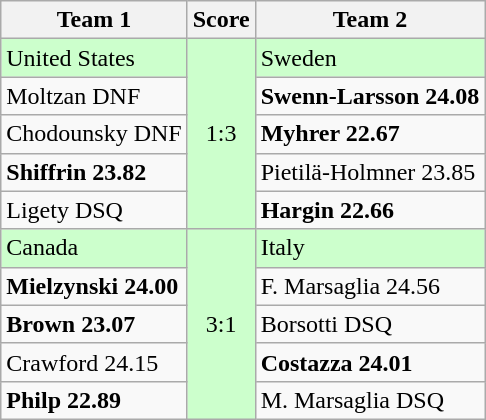<table class="wikitable">
<tr>
<th>Team 1</th>
<th>Score</th>
<th>Team 2</th>
</tr>
<tr style="background:#cfc;">
<td> United States</td>
<td rowspan=5 align="center">1:3</td>
<td> Sweden</td>
</tr>
<tr>
<td>Moltzan DNF</td>
<td><strong>Swenn-Larsson 24.08</strong></td>
</tr>
<tr>
<td>Chodounsky DNF</td>
<td><strong>Myhrer 22.67</strong></td>
</tr>
<tr>
<td><strong>Shiffrin 23.82</strong></td>
<td>Pietilä-Holmner 23.85</td>
</tr>
<tr>
<td>Ligety DSQ</td>
<td><strong>Hargin 22.66</strong></td>
</tr>
<tr style="background:#cfc;">
<td> Canada</td>
<td rowspan=5 align="center">3:1</td>
<td> Italy</td>
</tr>
<tr>
<td><strong>Mielzynski 24.00</strong></td>
<td>F. Marsaglia 24.56</td>
</tr>
<tr>
<td><strong>Brown 23.07</strong></td>
<td>Borsotti DSQ</td>
</tr>
<tr>
<td>Crawford 24.15</td>
<td><strong>Costazza 24.01</strong></td>
</tr>
<tr>
<td><strong>Philp 22.89</strong></td>
<td>M. Marsaglia DSQ</td>
</tr>
</table>
